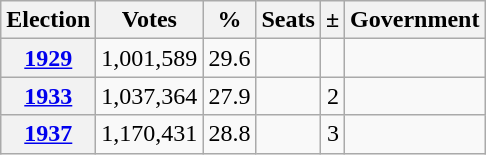<table class="wikitable" style="text-align:right">
<tr>
<th>Election</th>
<th>Votes</th>
<th>%</th>
<th>Seats</th>
<th>±</th>
<th>Government</th>
</tr>
<tr>
<th><a href='#'>1929</a></th>
<td>1,001,589</td>
<td>29.6</td>
<td></td>
<td></td>
<td></td>
</tr>
<tr>
<th><a href='#'>1933</a></th>
<td>1,037,364</td>
<td>27.9</td>
<td></td>
<td> 2</td>
<td></td>
</tr>
<tr>
<th><a href='#'>1937</a></th>
<td>1,170,431</td>
<td>28.8</td>
<td></td>
<td> 3</td>
<td></td>
</tr>
</table>
